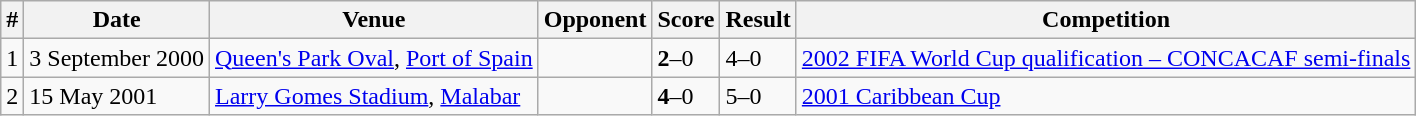<table class="wikitable" style="text-align:left;">
<tr>
<th>#</th>
<th>Date</th>
<th>Venue</th>
<th>Opponent</th>
<th>Score</th>
<th>Result</th>
<th>Competition</th>
</tr>
<tr>
<td>1</td>
<td>3 September 2000</td>
<td><a href='#'>Queen's Park Oval</a>, <a href='#'>Port of Spain</a></td>
<td></td>
<td><strong>2</strong>–0</td>
<td>4–0</td>
<td><a href='#'>2002 FIFA World Cup qualification – CONCACAF semi-finals</a></td>
</tr>
<tr>
<td>2</td>
<td>15 May 2001</td>
<td><a href='#'>Larry Gomes Stadium</a>, <a href='#'>Malabar</a></td>
<td></td>
<td><strong>4</strong>–0</td>
<td>5–0</td>
<td><a href='#'>2001 Caribbean Cup</a></td>
</tr>
</table>
